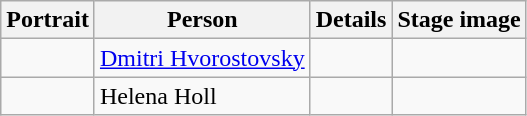<table class="wikitable">
<tr>
<th>Portrait</th>
<th>Person</th>
<th>Details</th>
<th>Stage image</th>
</tr>
<tr>
<td align=center></td>
<td><a href='#'>Dmitri Hvorostovsky</a></td>
<td></td>
<td align=center></td>
</tr>
<tr>
<td align=center></td>
<td>Helena Holl</td>
<td></td>
<td align=center></td>
</tr>
</table>
